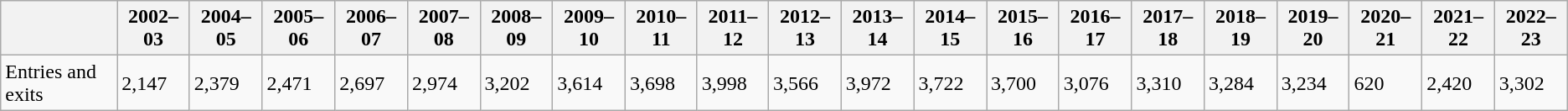<table class="wikitable">
<tr>
<th></th>
<th>2002–03</th>
<th>2004–05</th>
<th>2005–06</th>
<th>2006–07</th>
<th>2007–08</th>
<th>2008–09</th>
<th>2009–10</th>
<th>2010–11</th>
<th>2011–12</th>
<th>2012–13</th>
<th>2013–14</th>
<th>2014–15</th>
<th>2015–16</th>
<th>2016–17</th>
<th>2017–18</th>
<th>2018–19</th>
<th>2019–20</th>
<th>2020–21</th>
<th>2021–22</th>
<th>2022–23</th>
</tr>
<tr>
<td>Entries and exits</td>
<td>2,147</td>
<td>2,379</td>
<td>2,471</td>
<td>2,697</td>
<td>2,974</td>
<td>3,202</td>
<td>3,614</td>
<td>3,698</td>
<td>3,998</td>
<td>3,566</td>
<td>3,972</td>
<td>3,722</td>
<td>3,700</td>
<td>3,076</td>
<td>3,310</td>
<td>3,284</td>
<td>3,234</td>
<td>620</td>
<td>2,420</td>
<td>3,302</td>
</tr>
</table>
